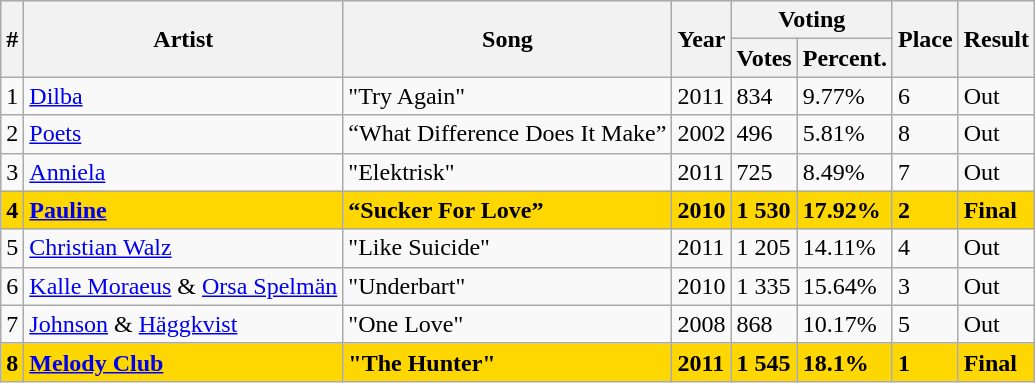<table class=wikitable>
<tr>
<th rowspan="2">#</th>
<th rowspan="2">Artist</th>
<th rowspan="2">Song</th>
<th rowspan="2">Year</th>
<th colspan="2">Voting </th>
<th rowspan="2">Place</th>
<th rowspan="2">Result</th>
</tr>
<tr>
<th>Votes</th>
<th>Percent.</th>
</tr>
<tr>
<td>1</td>
<td><a href='#'>Dilba</a></td>
<td>"Try Again"</td>
<td>2011</td>
<td>834</td>
<td>9.77%</td>
<td>6</td>
<td>Out</td>
</tr>
<tr>
<td>2</td>
<td><a href='#'>Poets</a></td>
<td>“What Difference Does It Make”</td>
<td>2002</td>
<td>496</td>
<td>5.81%</td>
<td>8</td>
<td>Out</td>
</tr>
<tr>
<td>3</td>
<td><a href='#'>Anniela</a></td>
<td>"Elektrisk"</td>
<td>2011</td>
<td>725</td>
<td>8.49%</td>
<td>7</td>
<td>Out</td>
</tr>
<tr bgcolor="gold">
<td><strong>4</strong></td>
<td><strong><a href='#'>Pauline</a></strong></td>
<td><strong>“Sucker For Love”</strong></td>
<td><strong>2010</strong></td>
<td><strong>1 530</strong></td>
<td><strong>17.92%</strong></td>
<td><strong>2</strong></td>
<td><strong>Final</strong></td>
</tr>
<tr>
<td>5</td>
<td><a href='#'>Christian Walz</a></td>
<td>"Like Suicide"</td>
<td>2011</td>
<td>1 205</td>
<td>14.11%</td>
<td>4</td>
<td>Out</td>
</tr>
<tr>
<td>6</td>
<td><a href='#'>Kalle Moraeus</a> & <a href='#'>Orsa Spelmän</a></td>
<td>"Underbart"</td>
<td>2010</td>
<td>1 335</td>
<td>15.64%</td>
<td>3</td>
<td>Out</td>
</tr>
<tr>
<td>7</td>
<td><a href='#'>Johnson</a> & <a href='#'>Häggkvist</a></td>
<td>"One Love"</td>
<td>2008</td>
<td>868</td>
<td>10.17%</td>
<td>5</td>
<td>Out</td>
</tr>
<tr bgcolor="gold">
<td><strong>8</strong></td>
<td><strong><a href='#'>Melody Club</a></strong></td>
<td><strong>"The Hunter"</strong></td>
<td><strong>2011</strong></td>
<td><strong>1 545</strong></td>
<td><strong>18.1%</strong></td>
<td><strong>1</strong></td>
<td><strong>Final</strong></td>
</tr>
</table>
